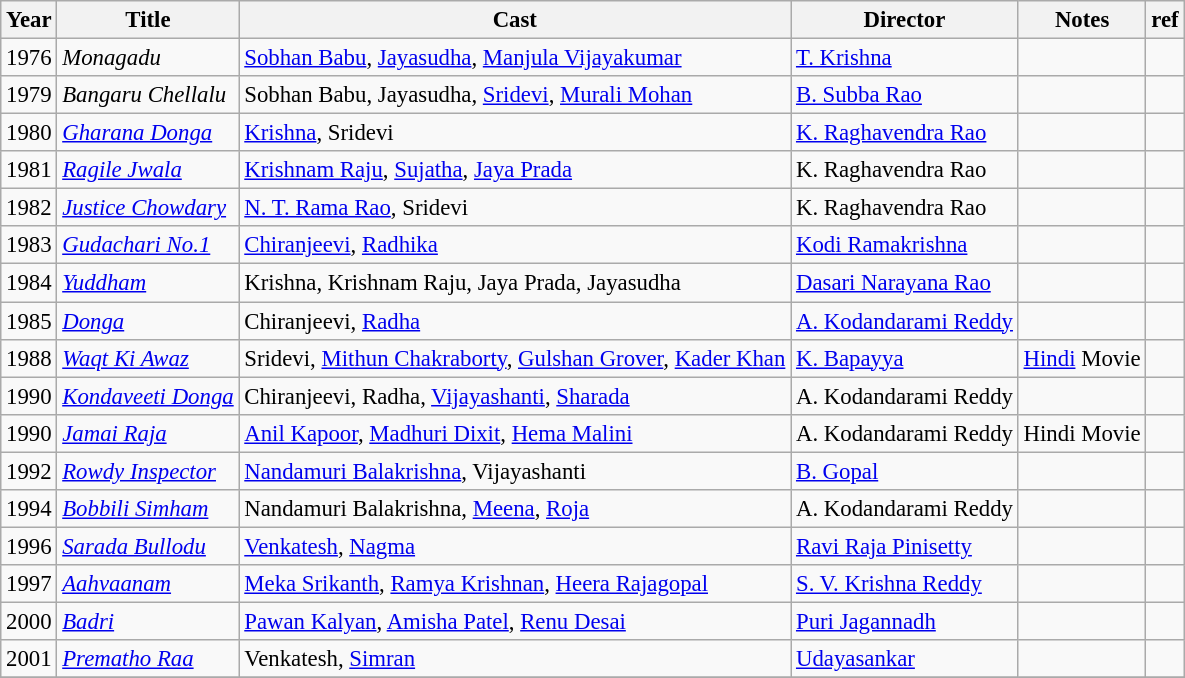<table class="wikitable" style="font-size: 95%;">
<tr>
<th>Year</th>
<th>Title</th>
<th>Cast</th>
<th>Director</th>
<th>Notes</th>
<th>ref</th>
</tr>
<tr>
<td>1976</td>
<td><em>Monagadu</em></td>
<td><a href='#'>Sobhan Babu</a>, <a href='#'>Jayasudha</a>, <a href='#'>Manjula Vijayakumar</a></td>
<td><a href='#'>T. Krishna</a></td>
<td></td>
<td></td>
</tr>
<tr>
<td>1979</td>
<td><em>Bangaru Chellalu</em></td>
<td>Sobhan Babu, Jayasudha, <a href='#'>Sridevi</a>, <a href='#'>Murali Mohan</a></td>
<td><a href='#'>B. Subba Rao</a></td>
<td></td>
<td></td>
</tr>
<tr>
<td>1980</td>
<td><em><a href='#'>Gharana Donga</a></em></td>
<td><a href='#'>Krishna</a>, Sridevi</td>
<td><a href='#'>K. Raghavendra Rao</a></td>
<td></td>
<td></td>
</tr>
<tr>
<td>1981</td>
<td><em><a href='#'>Ragile Jwala</a></em></td>
<td><a href='#'>Krishnam Raju</a>, <a href='#'>Sujatha</a>, <a href='#'>Jaya Prada</a></td>
<td>K. Raghavendra Rao</td>
<td></td>
<td></td>
</tr>
<tr>
<td>1982</td>
<td><em><a href='#'>Justice Chowdary</a></em></td>
<td><a href='#'>N. T. Rama Rao</a>, Sridevi</td>
<td>K. Raghavendra Rao</td>
<td></td>
<td></td>
</tr>
<tr>
<td>1983</td>
<td><em><a href='#'>Gudachari No.1</a></em></td>
<td><a href='#'>Chiranjeevi</a>, <a href='#'>Radhika</a></td>
<td><a href='#'>Kodi Ramakrishna</a></td>
<td></td>
<td></td>
</tr>
<tr>
<td>1984</td>
<td><em><a href='#'>Yuddham</a></em></td>
<td>Krishna, Krishnam Raju, Jaya Prada, Jayasudha</td>
<td><a href='#'>Dasari Narayana Rao</a></td>
<td></td>
<td></td>
</tr>
<tr>
<td>1985</td>
<td><em><a href='#'>Donga</a></em></td>
<td>Chiranjeevi, <a href='#'>Radha</a></td>
<td><a href='#'>A. Kodandarami Reddy</a></td>
<td></td>
<td></td>
</tr>
<tr>
<td>1988</td>
<td><em><a href='#'>Waqt Ki Awaz</a></em></td>
<td>Sridevi, <a href='#'>Mithun Chakraborty</a>, <a href='#'>Gulshan Grover</a>, <a href='#'>Kader Khan</a></td>
<td><a href='#'>K. Bapayya</a></td>
<td><a href='#'>Hindi</a> Movie</td>
<td></td>
</tr>
<tr>
<td>1990</td>
<td><em><a href='#'>Kondaveeti Donga</a></em></td>
<td>Chiranjeevi, Radha, <a href='#'>Vijayashanti</a>, <a href='#'>Sharada</a></td>
<td>A. Kodandarami Reddy</td>
<td></td>
<td></td>
</tr>
<tr>
<td>1990</td>
<td><em><a href='#'>Jamai Raja</a></em></td>
<td><a href='#'>Anil Kapoor</a>, <a href='#'>Madhuri Dixit</a>, <a href='#'>Hema Malini</a></td>
<td>A. Kodandarami Reddy</td>
<td>Hindi Movie</td>
<td></td>
</tr>
<tr>
<td>1992</td>
<td><em><a href='#'>Rowdy Inspector</a></em></td>
<td><a href='#'>Nandamuri Balakrishna</a>, Vijayashanti</td>
<td><a href='#'>B. Gopal</a></td>
<td></td>
<td></td>
</tr>
<tr>
<td>1994</td>
<td><em><a href='#'>Bobbili Simham</a></em></td>
<td>Nandamuri Balakrishna, <a href='#'>Meena</a>, <a href='#'>Roja</a></td>
<td>A. Kodandarami Reddy</td>
<td></td>
<td></td>
</tr>
<tr>
<td>1996</td>
<td><em><a href='#'>Sarada Bullodu</a></em></td>
<td><a href='#'>Venkatesh</a>, <a href='#'>Nagma</a></td>
<td><a href='#'>Ravi Raja Pinisetty</a></td>
<td></td>
<td></td>
</tr>
<tr>
<td>1997</td>
<td><em><a href='#'>Aahvaanam</a></em></td>
<td><a href='#'>Meka Srikanth</a>, <a href='#'>Ramya Krishnan</a>, <a href='#'>Heera Rajagopal</a></td>
<td><a href='#'>S. V. Krishna Reddy</a></td>
<td></td>
<td></td>
</tr>
<tr>
<td>2000</td>
<td><em><a href='#'>Badri</a></em></td>
<td><a href='#'>Pawan Kalyan</a>, <a href='#'>Amisha Patel</a>, <a href='#'>Renu Desai</a></td>
<td><a href='#'>Puri Jagannadh</a></td>
<td></td>
<td></td>
</tr>
<tr>
<td>2001</td>
<td><em><a href='#'>Prematho Raa</a></em></td>
<td>Venkatesh, <a href='#'>Simran</a></td>
<td><a href='#'>Udayasankar</a></td>
<td></td>
<td></td>
</tr>
<tr>
</tr>
</table>
